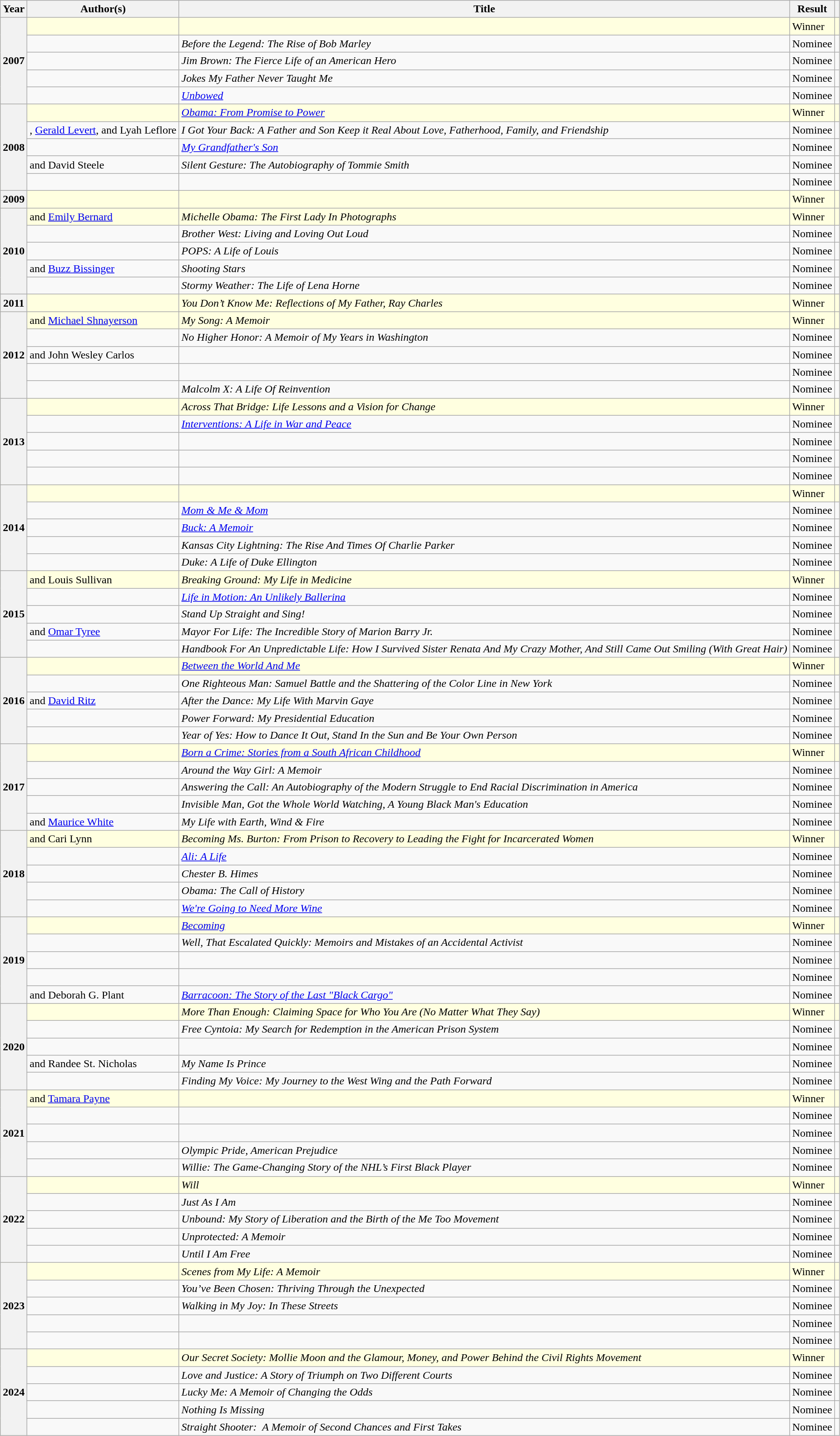<table class="wikitable">
<tr>
<th scope="col">Year</th>
<th scope="col">Author(s)</th>
<th scope="col">Title</th>
<th scope="col">Result</th>
<th scope="col"></th>
</tr>
<tr style=background:lightyellow>
<th rowspan="5">2007</th>
<td></td>
<td></td>
<td>Winner</td>
<td></td>
</tr>
<tr>
<td></td>
<td><em>Before the Legend: The Rise of Bob Marley</em></td>
<td>Nominee</td>
<td></td>
</tr>
<tr>
<td></td>
<td><em>Jim Brown: The Fierce Life of an American Hero</em></td>
<td>Nominee</td>
<td></td>
</tr>
<tr>
<td></td>
<td><em>Jokes My Father Never Taught Me</em></td>
<td>Nominee</td>
<td></td>
</tr>
<tr>
<td></td>
<td><em><a href='#'>Unbowed</a></em></td>
<td>Nominee</td>
<td></td>
</tr>
<tr style=background:lightyellow>
<th rowspan="5">2008</th>
<td></td>
<td><em><a href='#'>Obama: From Promise to Power</a></em></td>
<td>Winner</td>
<td></td>
</tr>
<tr>
<td>, <a href='#'>Gerald Levert</a>, and Lyah Leflore</td>
<td><em>I Got Your Back: A Father and Son Keep it Real About Love, Fatherhood, Family, and Friendship</em></td>
<td>Nominee</td>
<td></td>
</tr>
<tr>
<td></td>
<td><em><a href='#'>My Grandfather's Son</a></em></td>
<td>Nominee</td>
<td></td>
</tr>
<tr>
<td> and David Steele</td>
<td><em>Silent Gesture: The Autobiography of Tommie Smith</em></td>
<td>Nominee</td>
<td></td>
</tr>
<tr>
<td></td>
<td></td>
<td>Nominee</td>
<td></td>
</tr>
<tr style=background:lightyellow>
<th>2009</th>
<td></td>
<td></td>
<td>Winner</td>
<td></td>
</tr>
<tr style="background:lightyellow">
<th rowspan="5">2010</th>
<td> and <a href='#'>Emily Bernard</a></td>
<td><em>Michelle Obama: The First Lady In Photographs</em></td>
<td>Winner</td>
<td></td>
</tr>
<tr>
<td></td>
<td><em>Brother West: Living and Loving Out Loud</em></td>
<td>Nominee</td>
<td></td>
</tr>
<tr>
<td></td>
<td><em>POPS: A Life of Louis</em></td>
<td>Nominee</td>
<td></td>
</tr>
<tr>
<td> and <a href='#'>Buzz Bissinger</a></td>
<td><em>Shooting Stars</em></td>
<td>Nominee</td>
<td></td>
</tr>
<tr>
<td></td>
<td><em>Stormy Weather: The Life of Lena Horne</em></td>
<td>Nominee</td>
<td></td>
</tr>
<tr style="background:lightyellow">
<th>2011</th>
<td></td>
<td><em>You Don’t Know Me: Reflections of My Father, Ray Charles</em></td>
<td>Winner</td>
<td></td>
</tr>
<tr style="background:lightyellow">
<th rowspan="5">2012</th>
<td> and <a href='#'>Michael Shnayerson</a></td>
<td><em>My Song: A Memoir</em></td>
<td>Winner</td>
<td></td>
</tr>
<tr>
<td></td>
<td><em>No Higher Honor: A Memoir of My Years in Washington</em></td>
<td>Nominee</td>
<td></td>
</tr>
<tr>
<td> and John Wesley Carlos</td>
<td><em></em></td>
<td>Nominee</td>
<td></td>
</tr>
<tr>
<td></td>
<td></td>
<td>Nominee</td>
<td></td>
</tr>
<tr>
<td></td>
<td><em>Malcolm X: A Life Of Reinvention</em></td>
<td>Nominee</td>
<td></td>
</tr>
<tr style="background:lightyellow">
<th rowspan="5">2013</th>
<td></td>
<td><em>Across That Bridge: Life Lessons and a Vision for Change</em></td>
<td>Winner</td>
<td></td>
</tr>
<tr>
<td></td>
<td><em><a href='#'>Interventions: A Life in War and Peace</a></em></td>
<td>Nominee</td>
<td></td>
</tr>
<tr>
<td></td>
<td><em></em></td>
<td>Nominee</td>
<td></td>
</tr>
<tr>
<td></td>
<td></td>
<td>Nominee</td>
<td></td>
</tr>
<tr>
<td></td>
<td><em></em></td>
<td>Nominee</td>
<td></td>
</tr>
<tr style="background:lightyellow">
<th rowspan="5">2014</th>
<td></td>
<td><em></em></td>
<td>Winner</td>
<td></td>
</tr>
<tr>
<td></td>
<td><em><a href='#'>Mom & Me & Mom</a></em></td>
<td>Nominee</td>
<td></td>
</tr>
<tr>
<td></td>
<td><em><a href='#'>Buck: A Memoir</a></em></td>
<td>Nominee</td>
<td></td>
</tr>
<tr>
<td></td>
<td><em>Kansas City Lightning: The Rise And Times Of Charlie Parker</em></td>
<td>Nominee</td>
<td></td>
</tr>
<tr>
<td></td>
<td><em>Duke: A Life of Duke Ellington</em></td>
<td>Nominee</td>
<td></td>
</tr>
<tr style="background:lightyellow">
<th rowspan="5">2015</th>
<td> and Louis Sullivan</td>
<td><em>Breaking Ground: My Life in Medicine</em></td>
<td>Winner</td>
<td></td>
</tr>
<tr>
<td></td>
<td><em><a href='#'>Life in Motion: An Unlikely Ballerina</a></em></td>
<td>Nominee</td>
<td></td>
</tr>
<tr>
<td></td>
<td><em>Stand Up Straight and Sing!</em></td>
<td>Nominee</td>
<td></td>
</tr>
<tr>
<td> and <a href='#'>Omar Tyree</a></td>
<td><em>Mayor For Life: The Incredible Story of Marion Barry Jr.</em></td>
<td>Nominee</td>
<td></td>
</tr>
<tr>
<td></td>
<td><em>Handbook For An Unpredictable Life: How I Survived Sister Renata And My Crazy Mother, And Still Came Out Smiling (With Great Hair)</em></td>
<td>Nominee</td>
<td></td>
</tr>
<tr style="background:lightyellow">
<th rowspan="5">2016</th>
<td></td>
<td><em><a href='#'>Between the World And Me</a></em></td>
<td>Winner</td>
<td></td>
</tr>
<tr>
<td></td>
<td><em>One Righteous Man: Samuel Battle and the Shattering of the Color Line in New York</em></td>
<td>Nominee</td>
<td></td>
</tr>
<tr>
<td> and <a href='#'>David Ritz</a></td>
<td><em>After the Dance: My Life With Marvin Gaye</em></td>
<td>Nominee</td>
<td></td>
</tr>
<tr>
<td></td>
<td><em>Power Forward: My Presidential Education</em></td>
<td>Nominee</td>
<td></td>
</tr>
<tr>
<td></td>
<td><em>Year of Yes: How to Dance It Out, Stand In the Sun and Be Your Own Person</em></td>
<td>Nominee</td>
<td></td>
</tr>
<tr style="background:lightyellow">
<th rowspan="5">2017</th>
<td></td>
<td><em><a href='#'>Born a Crime: Stories from a South African Childhood</a></em></td>
<td>Winner</td>
<td></td>
</tr>
<tr>
<td></td>
<td><em>Around the Way Girl: A Memoir</em></td>
<td>Nominee</td>
<td></td>
</tr>
<tr>
<td></td>
<td><em>Answering the Call: An Autobiography of the Modern Struggle to End Racial Discrimination in America</em></td>
<td>Nominee</td>
<td></td>
</tr>
<tr>
<td></td>
<td><em>Invisible Man, Got the Whole World Watching, A Young Black Man's Education</em></td>
<td>Nominee</td>
<td></td>
</tr>
<tr>
<td> and <a href='#'>Maurice White</a></td>
<td><em>My Life with Earth, Wind & Fire</em></td>
<td>Nominee</td>
<td></td>
</tr>
<tr style="background:lightyellow">
<th rowspan="5">2018</th>
<td> and Cari Lynn</td>
<td><em>Becoming Ms. Burton: From Prison to Recovery to Leading the Fight for Incarcerated Women</em></td>
<td>Winner</td>
<td></td>
</tr>
<tr>
<td></td>
<td><em><a href='#'>Ali: A Life</a></em></td>
<td>Nominee</td>
<td></td>
</tr>
<tr>
<td></td>
<td><em>Chester B. Himes</em></td>
<td>Nominee</td>
<td></td>
</tr>
<tr>
<td></td>
<td><em>Obama: The Call of History</em></td>
<td>Nominee</td>
<td></td>
</tr>
<tr>
<td></td>
<td><em><a href='#'>We're Going to Need More Wine</a></em></td>
<td>Nominee</td>
<td></td>
</tr>
<tr style="background:lightyellow">
<th rowspan="5">2019</th>
<td></td>
<td><em><a href='#'>Becoming</a></em></td>
<td>Winner</td>
<td></td>
</tr>
<tr>
<td></td>
<td><em>Well, That Escalated Quickly: Memoirs and Mistakes of an Accidental Activist</em></td>
<td>Nominee</td>
<td></td>
</tr>
<tr>
<td></td>
<td></td>
<td>Nominee</td>
<td></td>
</tr>
<tr>
<td></td>
<td><em></em></td>
<td>Nominee</td>
<td></td>
</tr>
<tr>
<td> and Deborah G. Plant</td>
<td><em><a href='#'>Barracoon: The Story of the Last "Black Cargo"</a></em></td>
<td>Nominee</td>
<td></td>
</tr>
<tr style="background:lightyellow">
<th rowspan="5">2020</th>
<td></td>
<td><em>More Than Enough: Claiming Space for Who You Are (No Matter What They Say)</em></td>
<td>Winner</td>
<td></td>
</tr>
<tr>
<td></td>
<td><em>Free Cyntoia: My Search for Redemption in the American Prison System</em></td>
<td>Nominee</td>
<td></td>
</tr>
<tr>
<td></td>
<td><em></em></td>
<td>Nominee</td>
<td></td>
</tr>
<tr>
<td> and Randee St. Nicholas</td>
<td><em>My Name Is Prince</em></td>
<td>Nominee</td>
<td></td>
</tr>
<tr>
<td></td>
<td><em>Finding My Voice: My Journey to the West Wing and the Path Forward</em></td>
<td>Nominee</td>
<td></td>
</tr>
<tr style="background:lightyellow">
<th rowspan="5">2021</th>
<td> and <a href='#'>Tamara Payne</a></td>
<td></td>
<td>Winner</td>
<td></td>
</tr>
<tr>
<td></td>
<td></td>
<td>Nominee</td>
<td></td>
</tr>
<tr>
<td></td>
<td></td>
<td>Nominee</td>
<td></td>
</tr>
<tr>
<td></td>
<td><em>Olympic Pride, American Prejudice</em></td>
<td>Nominee</td>
<td></td>
</tr>
<tr>
<td></td>
<td><em>Willie: The Game-Changing Story of the NHL’s First Black Player</em></td>
<td>Nominee</td>
<td></td>
</tr>
<tr style="background:lightyellow">
<th rowspan="5">2022</th>
<td></td>
<td><em>Will</em></td>
<td>Winner</td>
<td></td>
</tr>
<tr>
<td></td>
<td><em>Just As I Am</em></td>
<td>Nominee</td>
<td></td>
</tr>
<tr>
<td></td>
<td><em>Unbound: My Story of Liberation and the Birth of the Me Too Movement</em></td>
<td>Nominee</td>
<td></td>
</tr>
<tr>
<td></td>
<td><em>Unprotected: A Memoir</em></td>
<td>Nominee</td>
<td></td>
</tr>
<tr>
<td></td>
<td><em>Until I Am Free</em></td>
<td>Nominee</td>
<td></td>
</tr>
<tr style="background:lightyellow">
<th rowspan="5">2023</th>
<td></td>
<td><em>Scenes from My Life: A Memoir</em></td>
<td>Winner</td>
<td></td>
</tr>
<tr>
<td></td>
<td><em>You’ve Been Chosen: Thriving Through the Unexpected</em></td>
<td>Nominee</td>
<td></td>
</tr>
<tr>
<td></td>
<td><em>Walking in My Joy: In These Streets</em></td>
<td>Nominee</td>
<td></td>
</tr>
<tr>
<td></td>
<td></td>
<td>Nominee</td>
<td></td>
</tr>
<tr>
<td></td>
<td><em></em></td>
<td>Nominee</td>
<td></td>
</tr>
<tr style="background:lightyellow">
<th rowspan="5">2024</th>
<td></td>
<td><em>Our Secret Society: Mollie Moon and the Glamour, Money, and Power Behind the Civil Rights Movement</em></td>
<td>Winner</td>
<td></td>
</tr>
<tr>
<td></td>
<td><em>Love and Justice: A Story of Triumph on Two Different Courts</em></td>
<td>Nominee</td>
<td></td>
</tr>
<tr>
<td></td>
<td><em>Lucky Me: A Memoir of Changing the Odds</em></td>
<td>Nominee</td>
<td></td>
</tr>
<tr>
<td></td>
<td><em>Nothing Is Missing</em></td>
<td>Nominee</td>
<td></td>
</tr>
<tr>
<td></td>
<td><em>Straight Shooter:  A Memoir of Second Chances and First Takes</em></td>
<td>Nominee</td>
<td></td>
</tr>
</table>
